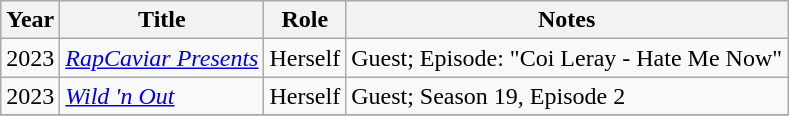<table class="wikitable sortable">
<tr>
<th>Year</th>
<th>Title</th>
<th>Role</th>
<th class="unsortable">Notes</th>
</tr>
<tr>
<td>2023</td>
<td><em><a href='#'>RapCaviar Presents</a></em></td>
<td>Herself</td>
<td>Guest; Episode: "Coi Leray - Hate Me Now"</td>
</tr>
<tr>
<td>2023</td>
<td><em><a href='#'>Wild 'n Out</a></em></td>
<td>Herself</td>
<td>Guest; Season 19, Episode 2</td>
</tr>
<tr>
</tr>
</table>
